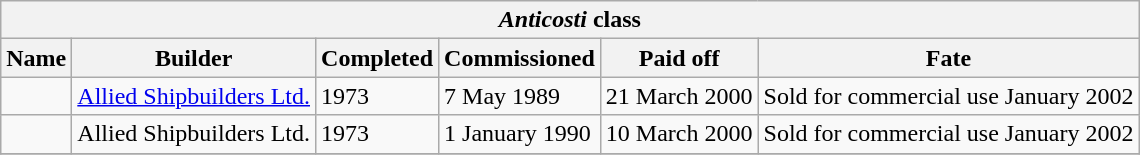<table class="wikitable">
<tr>
<th align="center" colspan=8><em>Anticosti</em> class</th>
</tr>
<tr>
<th>Name</th>
<th>Builder</th>
<th>Completed</th>
<th>Commissioned</th>
<th>Paid off</th>
<th>Fate</th>
</tr>
<tr>
<td></td>
<td><a href='#'>Allied Shipbuilders Ltd.</a></td>
<td>1973</td>
<td>7 May 1989</td>
<td>21 March 2000</td>
<td>Sold for commercial use January 2002</td>
</tr>
<tr>
<td></td>
<td>Allied Shipbuilders Ltd.</td>
<td>1973</td>
<td>1 January 1990</td>
<td>10 March 2000</td>
<td>Sold for commercial use January 2002</td>
</tr>
<tr>
</tr>
</table>
